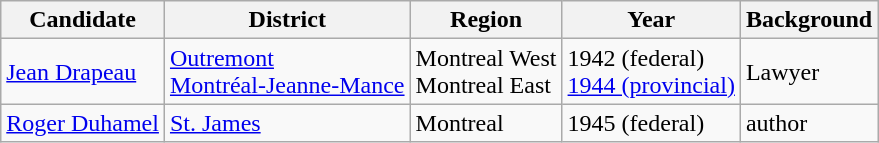<table class="wikitable">
<tr>
<th>Candidate</th>
<th>District</th>
<th>Region</th>
<th>Year</th>
<th>Background</th>
</tr>
<tr>
<td><a href='#'>Jean Drapeau</a></td>
<td><a href='#'>Outremont</a> <br> <a href='#'>Montréal-Jeanne-Mance</a></td>
<td>Montreal West <br> Montreal East</td>
<td>1942 (federal) <br> <a href='#'>1944 (provincial)</a></td>
<td>Lawyer</td>
</tr>
<tr>
<td><a href='#'>Roger Duhamel</a></td>
<td><a href='#'>St. James</a></td>
<td>Montreal</td>
<td>1945 (federal)</td>
<td>author</td>
</tr>
</table>
